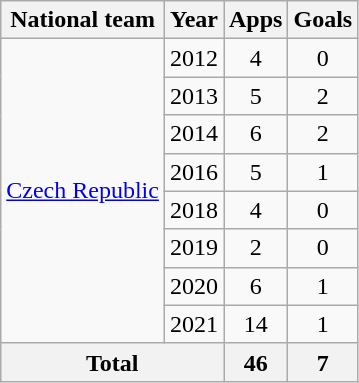<table class="wikitable" style="text-align: center;">
<tr>
<th>National team</th>
<th>Year</th>
<th>Apps</th>
<th>Goals</th>
</tr>
<tr>
<td rowspan="8"><a href='#'>Czech Republic</a></td>
<td>2012</td>
<td>4</td>
<td>0</td>
</tr>
<tr>
<td>2013</td>
<td>5</td>
<td>2</td>
</tr>
<tr>
<td>2014</td>
<td>6</td>
<td>2</td>
</tr>
<tr>
<td>2016</td>
<td>5</td>
<td>1</td>
</tr>
<tr>
<td>2018</td>
<td>4</td>
<td>0</td>
</tr>
<tr>
<td>2019</td>
<td>2</td>
<td>0</td>
</tr>
<tr>
<td>2020</td>
<td>6</td>
<td>1</td>
</tr>
<tr>
<td>2021</td>
<td>14</td>
<td>1</td>
</tr>
<tr>
<th colspan="2">Total</th>
<th>46</th>
<th>7</th>
</tr>
</table>
